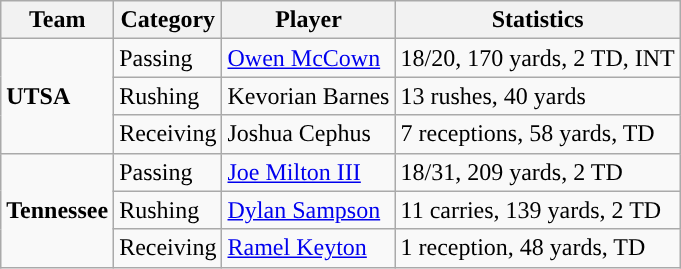<table class="wikitable" style="float: right;">
<tr>
<th>Team</th>
<th>Category</th>
<th>Player</th>
<th>Statistics</th>
</tr>
<tr>
<td rowspan=3><strong>UTSA</strong></td>
<td>Passing</td>
<td><a href='#'>Owen McCown</a></td>
<td>18/20, 170 yards, 2 TD, INT</td>
</tr>
<tr>
<td>Rushing</td>
<td>Kevorian Barnes</td>
<td>13 rushes, 40 yards</td>
</tr>
<tr>
<td>Receiving</td>
<td>Joshua Cephus</td>
<td>7 receptions, 58 yards, TD</td>
</tr>
<tr>
<td rowspan=3><strong>Tennessee</strong></td>
<td>Passing</td>
<td><a href='#'>Joe Milton III</a></td>
<td>18/31, 209 yards, 2 TD</td>
</tr>
<tr>
<td>Rushing</td>
<td><a href='#'>Dylan Sampson</a></td>
<td>11 carries, 139 yards, 2 TD</td>
</tr>
<tr>
<td>Receiving</td>
<td><a href='#'>Ramel Keyton</a></td>
<td>1 reception, 48 yards, TD</td>
</tr>
</table>
